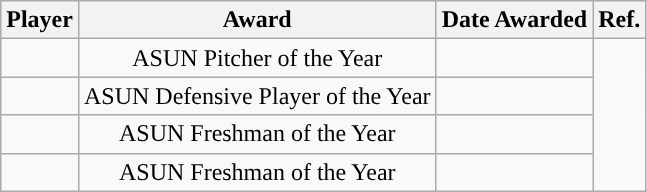<table class="wikitable sortable sortable" style="text-align: center">
<tr align=center>
<th>Player</th>
<th>Award</th>
<th>Date Awarded</th>
<th>Ref.</th>
</tr>
<tr>
<td></td>
<td>ASUN Pitcher of the Year</td>
<td></td>
<td rowspan="4" class="unsortable"></td>
</tr>
<tr>
<td></td>
<td>ASUN Defensive Player of the Year</td>
<td></td>
</tr>
<tr>
<td></td>
<td>ASUN Freshman of the Year</td>
<td></td>
</tr>
<tr>
<td></td>
<td>ASUN Freshman of the Year</td>
<td></td>
</tr>
</table>
